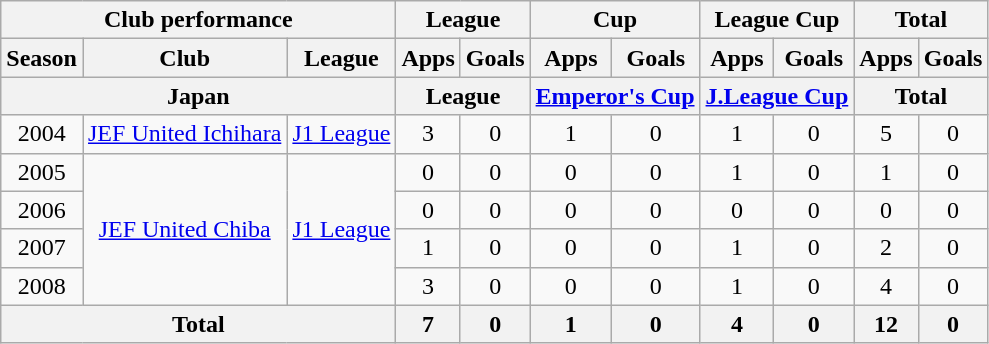<table class="wikitable" style="text-align:center;">
<tr>
<th colspan=3>Club performance</th>
<th colspan=2>League</th>
<th colspan=2>Cup</th>
<th colspan=2>League Cup</th>
<th colspan=2>Total</th>
</tr>
<tr>
<th>Season</th>
<th>Club</th>
<th>League</th>
<th>Apps</th>
<th>Goals</th>
<th>Apps</th>
<th>Goals</th>
<th>Apps</th>
<th>Goals</th>
<th>Apps</th>
<th>Goals</th>
</tr>
<tr>
<th colspan=3>Japan</th>
<th colspan=2>League</th>
<th colspan=2><a href='#'>Emperor's Cup</a></th>
<th colspan=2><a href='#'>J.League Cup</a></th>
<th colspan=2>Total</th>
</tr>
<tr>
<td>2004</td>
<td><a href='#'>JEF United Ichihara</a></td>
<td><a href='#'>J1 League</a></td>
<td>3</td>
<td>0</td>
<td>1</td>
<td>0</td>
<td>1</td>
<td>0</td>
<td>5</td>
<td>0</td>
</tr>
<tr>
<td>2005</td>
<td rowspan="4"><a href='#'>JEF United Chiba</a></td>
<td rowspan="4"><a href='#'>J1 League</a></td>
<td>0</td>
<td>0</td>
<td>0</td>
<td>0</td>
<td>1</td>
<td>0</td>
<td>1</td>
<td>0</td>
</tr>
<tr>
<td>2006</td>
<td>0</td>
<td>0</td>
<td>0</td>
<td>0</td>
<td>0</td>
<td>0</td>
<td>0</td>
<td>0</td>
</tr>
<tr>
<td>2007</td>
<td>1</td>
<td>0</td>
<td>0</td>
<td>0</td>
<td>1</td>
<td>0</td>
<td>2</td>
<td>0</td>
</tr>
<tr>
<td>2008</td>
<td>3</td>
<td>0</td>
<td>0</td>
<td>0</td>
<td>1</td>
<td>0</td>
<td>4</td>
<td>0</td>
</tr>
<tr>
<th colspan=3>Total</th>
<th>7</th>
<th>0</th>
<th>1</th>
<th>0</th>
<th>4</th>
<th>0</th>
<th>12</th>
<th>0</th>
</tr>
</table>
